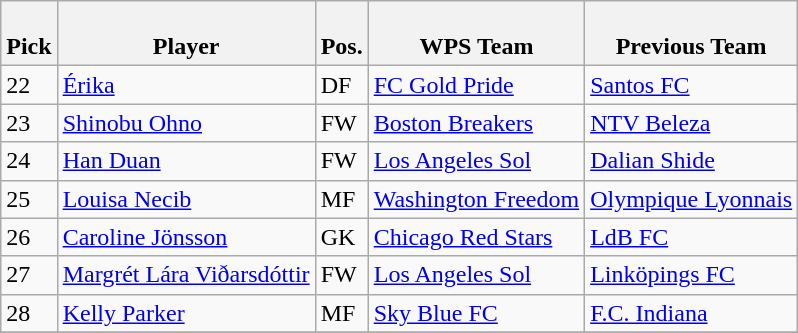<table class="wikitable">
<tr>
<th scope="col"><br>Pick</th>
<th scope="col"><br>Player</th>
<th scope="col"><br>Pos.</th>
<th scope="col"><br>WPS Team</th>
<th scope="col"><br>Previous Team</th>
</tr>
<tr>
<td>22</td>
<td> <a href='#'>Érika</a></td>
<td>DF</td>
<td><a href='#'>FC Gold Pride</a></td>
<td><a href='#'>Santos FC</a></td>
</tr>
<tr>
<td>23</td>
<td> <a href='#'>Shinobu Ohno</a></td>
<td>FW</td>
<td><a href='#'>Boston Breakers</a></td>
<td><a href='#'>NTV Beleza</a></td>
</tr>
<tr>
<td>24</td>
<td> <a href='#'>Han Duan</a></td>
<td>FW</td>
<td><a href='#'>Los Angeles Sol</a></td>
<td><a href='#'>Dalian Shide</a></td>
</tr>
<tr>
<td>25</td>
<td> <a href='#'>Louisa Necib</a></td>
<td>MF</td>
<td><a href='#'>Washington Freedom</a></td>
<td><a href='#'>Olympique Lyonnais</a></td>
</tr>
<tr>
<td>26</td>
<td> <a href='#'>Caroline Jönsson</a></td>
<td>GK</td>
<td><a href='#'>Chicago Red Stars</a></td>
<td><a href='#'>LdB FC</a></td>
</tr>
<tr>
<td>27</td>
<td> <a href='#'>Margrét Lára Viðarsdóttir</a></td>
<td>FW</td>
<td><a href='#'>Los Angeles Sol</a></td>
<td><a href='#'>Linköpings FC</a></td>
</tr>
<tr>
<td>28</td>
<td> <a href='#'>Kelly Parker</a></td>
<td>MF</td>
<td><a href='#'>Sky Blue FC</a></td>
<td><a href='#'>F.C. Indiana</a></td>
</tr>
<tr>
</tr>
</table>
